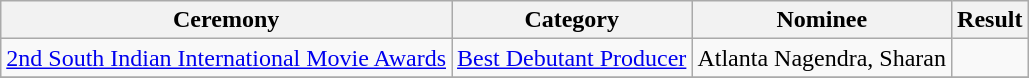<table class="wikitable">
<tr>
<th>Ceremony</th>
<th>Category</th>
<th>Nominee</th>
<th>Result</th>
</tr>
<tr>
<td><a href='#'>2nd South Indian International Movie Awards</a></td>
<td><a href='#'>Best Debutant Producer</a></td>
<td>Atlanta Nagendra, Sharan</td>
<td></td>
</tr>
<tr>
</tr>
</table>
